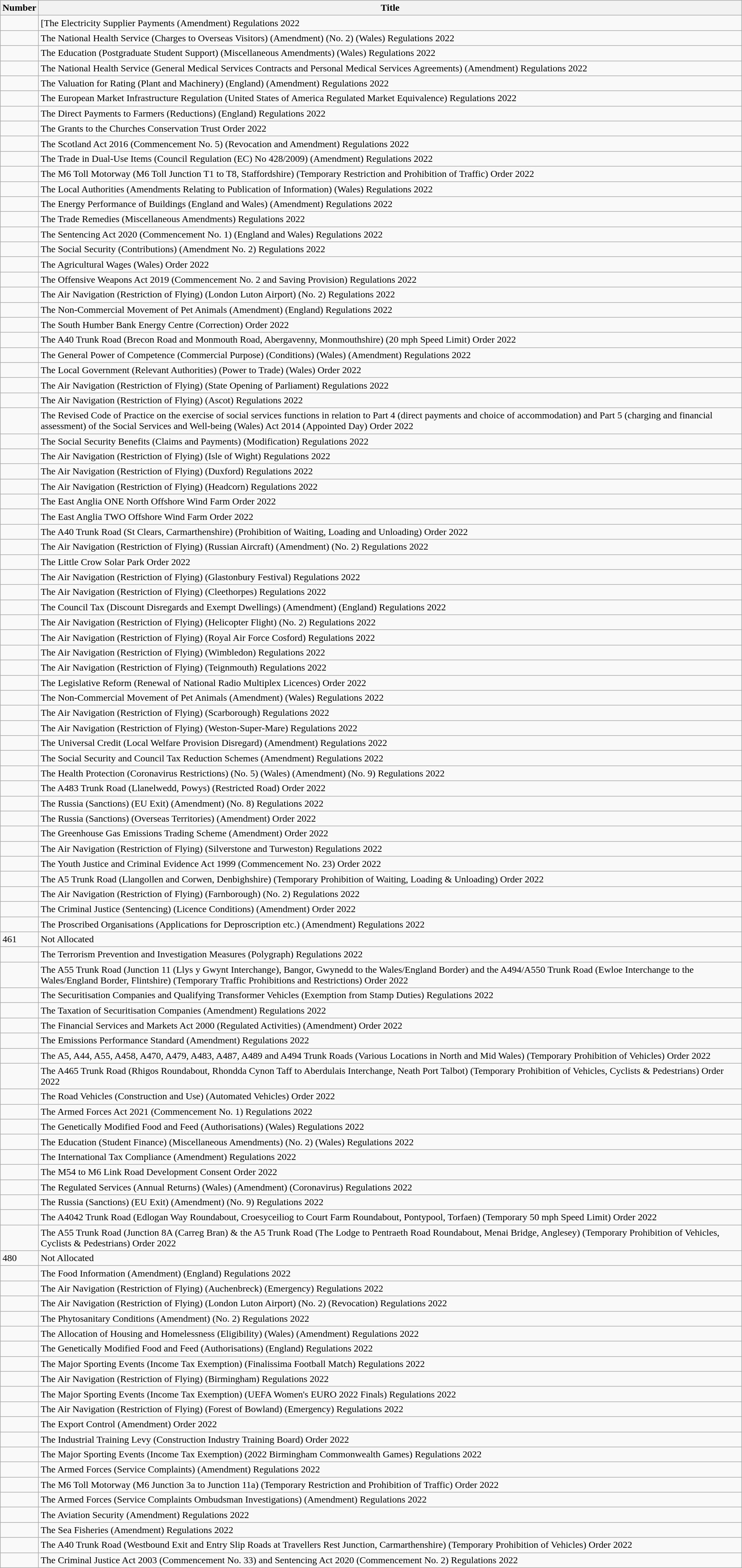<table class="wikitable collapsible">
<tr>
<th>Number</th>
<th>Title</th>
</tr>
<tr>
<td></td>
<td>[The Electricity Supplier Payments (Amendment) Regulations 2022</td>
</tr>
<tr>
<td></td>
<td>The National Health Service (Charges to Overseas Visitors) (Amendment) (No. 2) (Wales) Regulations 2022</td>
</tr>
<tr>
<td></td>
<td>The Education (Postgraduate Student Support) (Miscellaneous Amendments) (Wales) Regulations 2022</td>
</tr>
<tr>
<td></td>
<td>The National Health Service (General Medical Services Contracts and Personal Medical Services Agreements) (Amendment) Regulations 2022</td>
</tr>
<tr>
<td></td>
<td>The Valuation for Rating (Plant and Machinery) (England) (Amendment) Regulations 2022</td>
</tr>
<tr>
<td></td>
<td>The European Market Infrastructure Regulation (United States of America Regulated Market Equivalence) Regulations 2022</td>
</tr>
<tr>
<td></td>
<td>The Direct Payments to Farmers (Reductions) (England) Regulations 2022</td>
</tr>
<tr>
<td></td>
<td>The Grants to the Churches Conservation Trust Order 2022</td>
</tr>
<tr>
<td></td>
<td>The Scotland Act 2016 (Commencement No. 5) (Revocation and Amendment) Regulations 2022</td>
</tr>
<tr>
<td></td>
<td>The Trade in Dual-Use Items (Council Regulation (EC) No 428/2009) (Amendment) Regulations 2022</td>
</tr>
<tr>
<td></td>
<td>The M6 Toll Motorway (M6 Toll Junction T1 to T8, Staffordshire) (Temporary Restriction and Prohibition of Traffic) Order 2022</td>
</tr>
<tr>
<td></td>
<td>The Local Authorities (Amendments Relating to Publication of Information) (Wales) Regulations 2022</td>
</tr>
<tr>
<td></td>
<td>The Energy Performance of Buildings (England and Wales) (Amendment) Regulations 2022</td>
</tr>
<tr>
<td></td>
<td>The Trade Remedies (Miscellaneous Amendments) Regulations 2022</td>
</tr>
<tr>
<td></td>
<td>The Sentencing Act 2020 (Commencement No. 1) (England and Wales) Regulations 2022</td>
</tr>
<tr>
<td></td>
<td>The Social Security (Contributions) (Amendment No. 2) Regulations 2022</td>
</tr>
<tr>
<td></td>
<td>The Agricultural Wages (Wales) Order 2022</td>
</tr>
<tr>
<td></td>
<td>The Offensive Weapons Act 2019 (Commencement No. 2 and Saving Provision) Regulations 2022</td>
</tr>
<tr>
<td></td>
<td>The Air Navigation (Restriction of Flying) (London Luton Airport) (No. 2) Regulations 2022</td>
</tr>
<tr>
<td></td>
<td>The Non-Commercial Movement of Pet Animals (Amendment) (England) Regulations 2022</td>
</tr>
<tr>
<td></td>
<td>The South Humber Bank Energy Centre (Correction) Order 2022</td>
</tr>
<tr>
<td></td>
<td>The A40 Trunk Road (Brecon Road and Monmouth Road, Abergavenny, Monmouthshire) (20 mph Speed Limit) Order 2022</td>
</tr>
<tr>
<td></td>
<td>The General Power of Competence (Commercial Purpose) (Conditions) (Wales) (Amendment) Regulations 2022</td>
</tr>
<tr>
<td></td>
<td>The Local Government (Relevant Authorities) (Power to Trade) (Wales) Order 2022</td>
</tr>
<tr>
<td></td>
<td>The Air Navigation (Restriction of Flying) (State Opening of Parliament) Regulations 2022</td>
</tr>
<tr>
<td></td>
<td>The Air Navigation (Restriction of Flying) (Ascot) Regulations 2022</td>
</tr>
<tr>
<td></td>
<td>The Revised Code of Practice on the exercise of social services functions in relation to Part 4 (direct payments and choice of accommodation) and Part 5 (charging and financial assessment) of the Social Services and Well-being (Wales) Act 2014 (Appointed Day) Order 2022</td>
</tr>
<tr>
<td></td>
<td>The Social Security Benefits (Claims and Payments) (Modification) Regulations 2022</td>
</tr>
<tr>
<td></td>
<td>The Air Navigation (Restriction of Flying) (Isle of Wight) Regulations 2022</td>
</tr>
<tr>
<td></td>
<td>The Air Navigation (Restriction of Flying) (Duxford) Regulations 2022</td>
</tr>
<tr>
<td></td>
<td>The Air Navigation (Restriction of Flying) (Headcorn) Regulations 2022</td>
</tr>
<tr>
<td></td>
<td>The East Anglia ONE North Offshore Wind Farm Order 2022</td>
</tr>
<tr>
<td></td>
<td>The East Anglia TWO Offshore Wind Farm Order 2022</td>
</tr>
<tr>
<td></td>
<td>The A40 Trunk Road (St Clears, Carmarthenshire) (Prohibition of Waiting, Loading and Unloading) Order 2022</td>
</tr>
<tr>
<td></td>
<td>The Air Navigation (Restriction of Flying) (Russian Aircraft) (Amendment) (No. 2) Regulations 2022</td>
</tr>
<tr>
<td></td>
<td>The Little Crow Solar Park Order 2022</td>
</tr>
<tr>
<td></td>
<td>The Air Navigation (Restriction of Flying) (Glastonbury Festival) Regulations 2022</td>
</tr>
<tr>
<td></td>
<td>The Air Navigation (Restriction of Flying) (Cleethorpes) Regulations 2022</td>
</tr>
<tr>
<td></td>
<td>The Council Tax (Discount Disregards and Exempt Dwellings) (Amendment) (England) Regulations 2022</td>
</tr>
<tr>
<td></td>
<td>The Air Navigation (Restriction of Flying) (Helicopter Flight) (No. 2) Regulations 2022</td>
</tr>
<tr>
<td></td>
<td>The Air Navigation (Restriction of Flying) (Royal Air Force Cosford) Regulations 2022</td>
</tr>
<tr>
<td></td>
<td>The Air Navigation (Restriction of Flying) (Wimbledon) Regulations 2022</td>
</tr>
<tr>
<td></td>
<td>The Air Navigation (Restriction of Flying) (Teignmouth) Regulations 2022</td>
</tr>
<tr>
<td></td>
<td>The Legislative Reform (Renewal of National Radio Multiplex Licences) Order 2022</td>
</tr>
<tr>
<td></td>
<td>The Non-Commercial Movement of Pet Animals (Amendment) (Wales) Regulations 2022</td>
</tr>
<tr>
<td></td>
<td>The Air Navigation (Restriction of Flying) (Scarborough) Regulations 2022</td>
</tr>
<tr>
<td></td>
<td>The Air Navigation (Restriction of Flying) (Weston-Super-Mare) Regulations 2022</td>
</tr>
<tr>
<td></td>
<td>The Universal Credit (Local Welfare Provision Disregard) (Amendment) Regulations 2022</td>
</tr>
<tr>
<td></td>
<td>The Social Security and Council Tax Reduction Schemes (Amendment) Regulations 2022</td>
</tr>
<tr>
<td></td>
<td>The Health Protection (Coronavirus Restrictions) (No. 5) (Wales) (Amendment) (No. 9) Regulations 2022</td>
</tr>
<tr>
<td></td>
<td>The A483 Trunk Road (Llanelwedd, Powys) (Restricted Road) Order 2022</td>
</tr>
<tr>
<td></td>
<td>The Russia (Sanctions) (EU Exit) (Amendment) (No. 8) Regulations 2022</td>
</tr>
<tr>
<td></td>
<td>The Russia (Sanctions) (Overseas Territories) (Amendment) Order 2022</td>
</tr>
<tr>
<td></td>
<td>The Greenhouse Gas Emissions Trading Scheme (Amendment) Order 2022</td>
</tr>
<tr>
<td></td>
<td>The Air Navigation (Restriction of Flying) (Silverstone and Turweston) Regulations 2022</td>
</tr>
<tr>
<td></td>
<td>The Youth Justice and Criminal Evidence Act 1999 (Commencement No. 23) Order 2022</td>
</tr>
<tr>
<td></td>
<td>The A5 Trunk Road (Llangollen and Corwen, Denbighshire) (Temporary Prohibition of Waiting, Loading & Unloading) Order 2022</td>
</tr>
<tr>
<td></td>
<td>The Air Navigation (Restriction of Flying) (Farnborough) (No. 2) Regulations 2022</td>
</tr>
<tr>
<td></td>
<td>The Criminal Justice (Sentencing) (Licence Conditions) (Amendment) Order 2022</td>
</tr>
<tr>
<td></td>
<td>The Proscribed Organisations (Applications for Deproscription etc.) (Amendment) Regulations 2022</td>
</tr>
<tr>
<td>461</td>
<td>Not Allocated</td>
</tr>
<tr>
<td></td>
<td>The Terrorism Prevention and Investigation Measures (Polygraph) Regulations 2022</td>
</tr>
<tr>
<td></td>
<td>The A55 Trunk Road (Junction 11 (Llys y Gwynt Interchange), Bangor, Gwynedd to the Wales/England Border) and the A494/A550 Trunk Road (Ewloe Interchange to the Wales/England Border, Flintshire) (Temporary Traffic Prohibitions and Restrictions) Order 2022</td>
</tr>
<tr>
<td></td>
<td>The Securitisation Companies and Qualifying Transformer Vehicles (Exemption from Stamp Duties) Regulations 2022</td>
</tr>
<tr>
<td></td>
<td>The Taxation of Securitisation Companies (Amendment) Regulations 2022</td>
</tr>
<tr>
<td></td>
<td>The Financial Services and Markets Act 2000 (Regulated Activities) (Amendment) Order 2022</td>
</tr>
<tr>
<td></td>
<td>The Emissions Performance Standard (Amendment) Regulations 2022</td>
</tr>
<tr>
<td></td>
<td>The A5, A44, A55, A458, A470, A479, A483, A487, A489 and A494 Trunk Roads (Various Locations in North and Mid Wales) (Temporary Prohibition of Vehicles) Order 2022</td>
</tr>
<tr>
<td></td>
<td>The A465 Trunk Road (Rhigos Roundabout, Rhondda Cynon Taff to Aberdulais Interchange, Neath Port Talbot) (Temporary Prohibition of Vehicles, Cyclists & Pedestrians) Order 2022</td>
</tr>
<tr>
<td></td>
<td>The Road Vehicles (Construction and Use) (Automated Vehicles) Order 2022</td>
</tr>
<tr>
<td></td>
<td>The Armed Forces Act 2021 (Commencement No. 1) Regulations 2022</td>
</tr>
<tr>
<td></td>
<td>The Genetically Modified Food and Feed (Authorisations) (Wales) Regulations 2022</td>
</tr>
<tr>
<td></td>
<td>The Education (Student Finance) (Miscellaneous Amendments) (No. 2) (Wales) Regulations 2022</td>
</tr>
<tr>
<td></td>
<td>The International Tax Compliance (Amendment) Regulations 2022</td>
</tr>
<tr>
<td></td>
<td>The M54 to M6 Link Road Development Consent Order 2022</td>
</tr>
<tr>
<td></td>
<td>The Regulated Services (Annual Returns) (Wales) (Amendment) (Coronavirus) Regulations 2022</td>
</tr>
<tr>
<td></td>
<td>The Russia (Sanctions) (EU Exit) (Amendment) (No. 9) Regulations 2022</td>
</tr>
<tr>
<td></td>
<td>The A4042 Trunk Road (Edlogan Way Roundabout, Croesyceiliog to Court Farm Roundabout, Pontypool, Torfaen) (Temporary 50 mph Speed Limit) Order 2022</td>
</tr>
<tr>
<td></td>
<td>The A55 Trunk Road (Junction 8A (Carreg Bran) & the A5 Trunk Road (The Lodge to Pentraeth Road Roundabout, Menai Bridge, Anglesey) (Temporary Prohibition of Vehicles, Cyclists & Pedestrians) Order 2022</td>
</tr>
<tr>
<td>480</td>
<td>Not Allocated</td>
</tr>
<tr>
<td></td>
<td>The Food Information (Amendment) (England) Regulations 2022</td>
</tr>
<tr>
<td></td>
<td>The Air Navigation (Restriction of Flying) (Auchenbreck) (Emergency) Regulations 2022</td>
</tr>
<tr>
<td></td>
<td>The Air Navigation (Restriction of Flying) (London Luton Airport) (No. 2) (Revocation) Regulations 2022</td>
</tr>
<tr>
<td></td>
<td>The Phytosanitary Conditions (Amendment) (No. 2) Regulations 2022</td>
</tr>
<tr>
<td></td>
<td>The Allocation of Housing and Homelessness (Eligibility) (Wales) (Amendment) Regulations 2022</td>
</tr>
<tr>
<td></td>
<td>The Genetically Modified Food and Feed (Authorisations) (England) Regulations 2022</td>
</tr>
<tr>
<td></td>
<td>The Major Sporting Events (Income Tax Exemption) (Finalissima Football Match) Regulations 2022</td>
</tr>
<tr>
<td></td>
<td>The Air Navigation (Restriction of Flying) (Birmingham) Regulations 2022</td>
</tr>
<tr>
<td></td>
<td>The Major Sporting Events (Income Tax Exemption) (UEFA Women's EURO 2022 Finals) Regulations 2022</td>
</tr>
<tr>
<td></td>
<td>The Air Navigation (Restriction of Flying) (Forest of Bowland) (Emergency) Regulations 2022</td>
</tr>
<tr>
<td></td>
<td>The Export Control (Amendment) Order 2022</td>
</tr>
<tr>
<td></td>
<td>The Industrial Training Levy (Construction Industry Training Board) Order 2022</td>
</tr>
<tr>
<td></td>
<td>The Major Sporting Events (Income Tax Exemption) (2022 Birmingham Commonwealth Games) Regulations 2022</td>
</tr>
<tr>
<td></td>
<td>The Armed Forces (Service Complaints) (Amendment) Regulations 2022</td>
</tr>
<tr>
<td></td>
<td>The M6 Toll Motorway (M6 Junction 3a to Junction 11a) (Temporary Restriction and Prohibition of Traffic) Order 2022</td>
</tr>
<tr>
<td></td>
<td>The Armed Forces (Service Complaints Ombudsman Investigations) (Amendment) Regulations 2022</td>
</tr>
<tr>
<td></td>
<td>The Aviation Security (Amendment) Regulations 2022</td>
</tr>
<tr>
<td></td>
<td>The Sea Fisheries (Amendment) Regulations 2022</td>
</tr>
<tr>
<td></td>
<td>The A40 Trunk Road (Westbound Exit and Entry Slip Roads at Travellers Rest Junction, Carmarthenshire) (Temporary Prohibition of Vehicles) Order 2022</td>
</tr>
<tr>
<td></td>
<td>The Criminal Justice Act 2003 (Commencement No. 33) and Sentencing Act 2020 (Commencement No. 2) Regulations 2022</td>
</tr>
</table>
